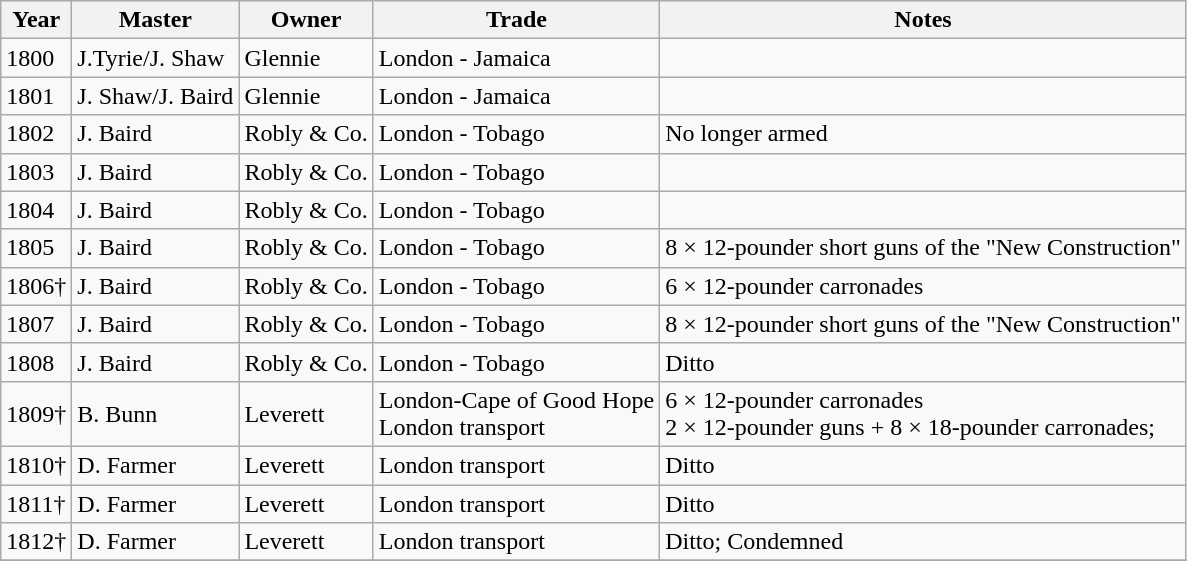<table class="sortable wikitable">
<tr>
<th>Year</th>
<th>Master</th>
<th>Owner</th>
<th>Trade</th>
<th>Notes</th>
</tr>
<tr>
<td>1800</td>
<td>J.Tyrie/J. Shaw</td>
<td>Glennie</td>
<td>London - Jamaica</td>
<td></td>
</tr>
<tr>
<td>1801</td>
<td>J. Shaw/J. Baird</td>
<td>Glennie</td>
<td>London - Jamaica</td>
<td></td>
</tr>
<tr>
<td>1802</td>
<td>J.  Baird</td>
<td>Robly & Co.</td>
<td>London - Tobago</td>
<td>No longer armed</td>
</tr>
<tr>
<td>1803</td>
<td>J.  Baird</td>
<td>Robly & Co.</td>
<td>London - Tobago</td>
<td></td>
</tr>
<tr>
<td>1804</td>
<td>J.  Baird</td>
<td>Robly & Co.</td>
<td>London - Tobago</td>
<td></td>
</tr>
<tr>
<td>1805</td>
<td>J.  Baird</td>
<td>Robly & Co.</td>
<td>London - Tobago</td>
<td>8 × 12-pounder short guns of the "New Construction"</td>
</tr>
<tr>
<td>1806†</td>
<td>J.  Baird</td>
<td>Robly & Co.</td>
<td>London - Tobago</td>
<td>6 × 12-pounder carronades</td>
</tr>
<tr>
<td>1807</td>
<td>J.  Baird</td>
<td>Robly & Co.</td>
<td>London - Tobago</td>
<td>8 × 12-pounder short guns of the "New Construction"</td>
</tr>
<tr>
<td>1808</td>
<td>J.  Baird</td>
<td>Robly & Co.</td>
<td>London - Tobago</td>
<td>Ditto</td>
</tr>
<tr>
<td>1809†</td>
<td>B. Bunn</td>
<td>Leverett</td>
<td>London-Cape of Good Hope<br>London transport</td>
<td>6 × 12-pounder carronades<br>2 × 12-pounder guns + 8 × 18-pounder carronades;</td>
</tr>
<tr>
<td>1810†</td>
<td>D. Farmer</td>
<td>Leverett</td>
<td>London transport</td>
<td>Ditto</td>
</tr>
<tr>
<td>1811†</td>
<td>D. Farmer</td>
<td>Leverett</td>
<td>London transport</td>
<td>Ditto</td>
</tr>
<tr>
<td>1812†</td>
<td>D. Farmer</td>
<td>Leverett</td>
<td>London transport</td>
<td>Ditto; Condemned</td>
</tr>
<tr>
</tr>
</table>
